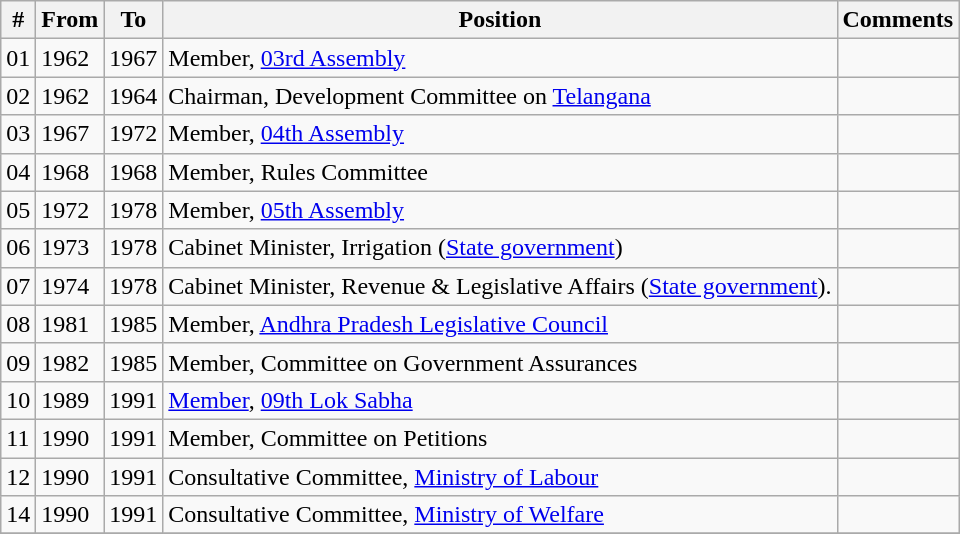<table class="wikitable sortable">
<tr>
<th>#</th>
<th>From</th>
<th>To</th>
<th>Position</th>
<th>Comments</th>
</tr>
<tr>
<td>01</td>
<td>1962</td>
<td>1967</td>
<td>Member, <a href='#'>03rd Assembly</a></td>
<td></td>
</tr>
<tr>
<td>02</td>
<td>1962</td>
<td>1964</td>
<td>Chairman, Development Committee on <a href='#'>Telangana</a></td>
<td></td>
</tr>
<tr>
<td>03</td>
<td>1967</td>
<td>1972</td>
<td>Member, <a href='#'>04th Assembly</a></td>
<td></td>
</tr>
<tr>
<td>04</td>
<td>1968</td>
<td>1968</td>
<td>Member, Rules Committee</td>
<td></td>
</tr>
<tr>
<td>05</td>
<td>1972</td>
<td>1978</td>
<td>Member, <a href='#'>05th Assembly</a></td>
<td></td>
</tr>
<tr>
<td>06</td>
<td>1973</td>
<td>1978</td>
<td>Cabinet Minister, Irrigation (<a href='#'>State government</a>)</td>
<td></td>
</tr>
<tr>
<td>07</td>
<td>1974</td>
<td>1978</td>
<td>Cabinet Minister, Revenue & Legislative Affairs (<a href='#'>State government</a>).</td>
<td></td>
</tr>
<tr>
<td>08</td>
<td>1981</td>
<td>1985</td>
<td>Member, <a href='#'>Andhra Pradesh Legislative Council</a></td>
<td></td>
</tr>
<tr>
<td>09</td>
<td>1982</td>
<td>1985</td>
<td>Member, Committee on Government Assurances</td>
<td></td>
</tr>
<tr>
<td>10</td>
<td>1989</td>
<td>1991</td>
<td><a href='#'>Member</a>, <a href='#'>09th Lok Sabha</a></td>
<td></td>
</tr>
<tr>
<td>11</td>
<td>1990</td>
<td>1991</td>
<td>Member, Committee on Petitions</td>
<td></td>
</tr>
<tr>
<td>12</td>
<td>1990</td>
<td>1991</td>
<td>Consultative Committee, <a href='#'>Ministry of Labour</a></td>
<td></td>
</tr>
<tr>
<td>14</td>
<td>1990</td>
<td>1991</td>
<td>Consultative Committee, <a href='#'>Ministry of Welfare</a></td>
<td></td>
</tr>
<tr>
</tr>
</table>
